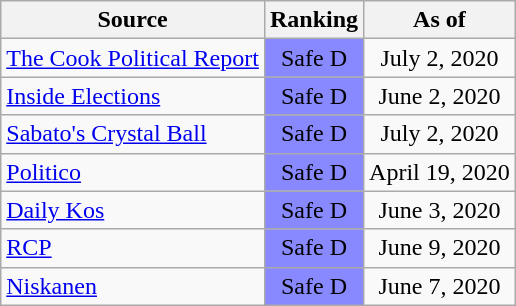<table class="wikitable" style="text-align:center">
<tr>
<th>Source</th>
<th>Ranking</th>
<th>As of</th>
</tr>
<tr>
<td align="left"><a href='#'>The Cook Political Report</a></td>
<td style="background:#88f" data-sort-value=-4>Safe D</td>
<td>July 2, 2020</td>
</tr>
<tr>
<td align="left"><a href='#'>Inside Elections</a></td>
<td style="background:#88f" data-sort-value=-4>Safe D</td>
<td>June 2, 2020</td>
</tr>
<tr>
<td align="left"><a href='#'>Sabato's Crystal Ball</a></td>
<td style="background:#88f" data-sort-value=-4>Safe D</td>
<td>July 2, 2020</td>
</tr>
<tr>
<td align="left"><a href='#'>Politico</a></td>
<td style="background:#88f" data-sort-value=-4>Safe D</td>
<td>April 19, 2020</td>
</tr>
<tr>
<td align="left"><a href='#'>Daily Kos</a></td>
<td style="background:#88f" data-sort-value=-4>Safe D</td>
<td>June 3, 2020</td>
</tr>
<tr>
<td align="left"><a href='#'>RCP</a></td>
<td style="background:#88f" data-sort-value=-4>Safe D</td>
<td>June 9, 2020</td>
</tr>
<tr>
<td align="left"><a href='#'>Niskanen</a></td>
<td style="background:#88f" data-sort-value=-4>Safe D</td>
<td>June 7, 2020</td>
</tr>
</table>
